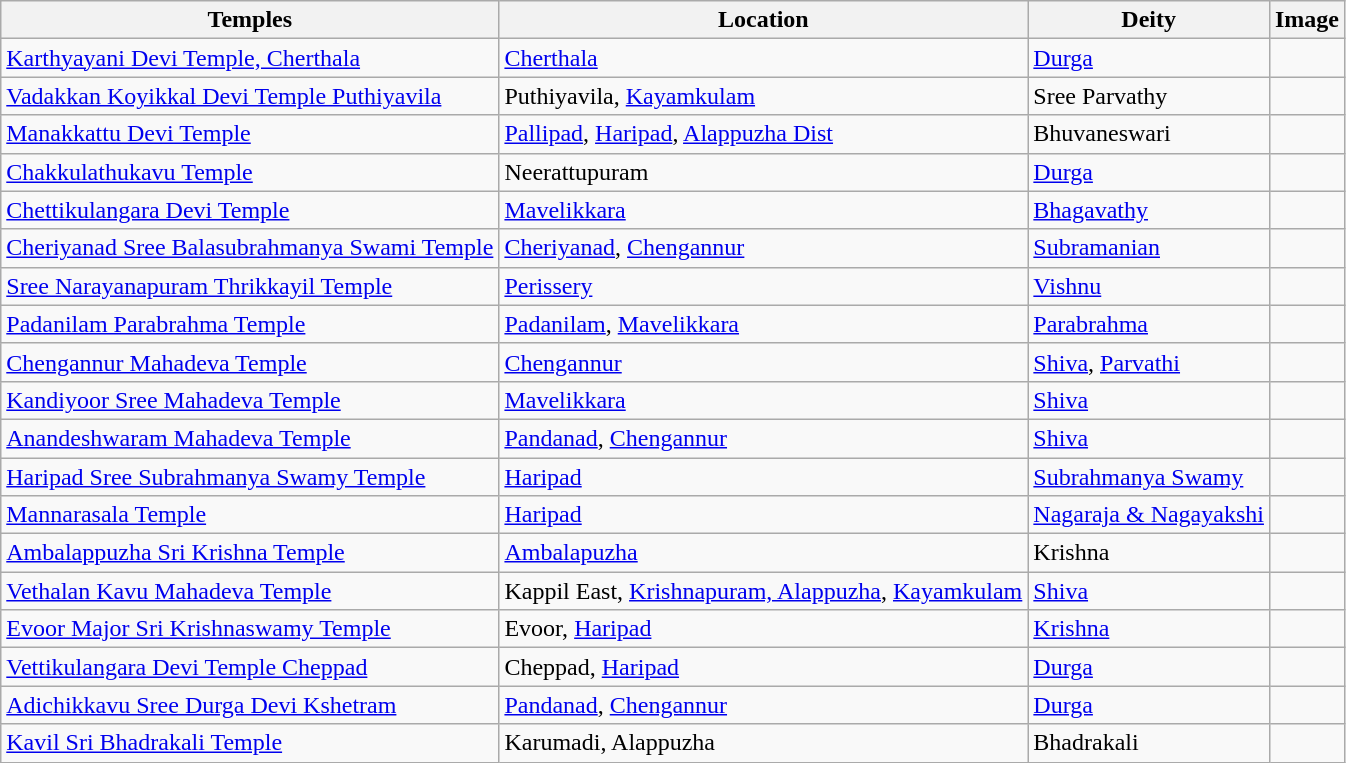<table class="wikitable sortable">
<tr>
<th>Temples</th>
<th>Location</th>
<th>Deity</th>
<th>Image</th>
</tr>
<tr>
<td><a href='#'>Karthyayani Devi Temple, Cherthala</a></td>
<td><a href='#'>Cherthala</a></td>
<td><a href='#'>Durga</a></td>
<td></td>
</tr>
<tr>
<td><a href='#'>Vadakkan Koyikkal Devi Temple Puthiyavila</a></td>
<td>Puthiyavila, <a href='#'>Kayamkulam</a></td>
<td>Sree Parvathy</td>
<td></td>
</tr>
<tr>
<td><a href='#'>Manakkattu Devi Temple</a></td>
<td><a href='#'>Pallipad</a>, <a href='#'>Haripad</a>, <a href='#'>Alappuzha Dist</a></td>
<td>Bhuvaneswari</td>
<td></td>
</tr>
<tr>
<td><a href='#'>Chakkulathukavu Temple</a></td>
<td>Neerattupuram</td>
<td><a href='#'>Durga</a></td>
<td></td>
</tr>
<tr>
<td><a href='#'>Chettikulangara Devi Temple</a></td>
<td><a href='#'>Mavelikkara</a></td>
<td><a href='#'>Bhagavathy</a></td>
<td></td>
</tr>
<tr>
<td><a href='#'>Cheriyanad Sree Balasubrahmanya Swami Temple</a></td>
<td><a href='#'>Cheriyanad</a>, <a href='#'>Chengannur</a></td>
<td><a href='#'>Subramanian</a></td>
<td></td>
</tr>
<tr>
<td><a href='#'>Sree Narayanapuram Thrikkayil Temple</a></td>
<td><a href='#'>Perissery</a></td>
<td><a href='#'>Vishnu</a></td>
<td></td>
</tr>
<tr>
<td><a href='#'>Padanilam Parabrahma Temple</a></td>
<td><a href='#'>Padanilam</a>, <a href='#'>Mavelikkara</a></td>
<td><a href='#'>Parabrahma</a></td>
<td></td>
</tr>
<tr>
<td><a href='#'>Chengannur Mahadeva Temple</a></td>
<td><a href='#'>Chengannur</a></td>
<td><a href='#'>Shiva</a>, <a href='#'>Parvathi</a></td>
<td></td>
</tr>
<tr>
<td><a href='#'>Kandiyoor Sree Mahadeva Temple</a></td>
<td><a href='#'>Mavelikkara</a></td>
<td><a href='#'>Shiva</a></td>
<td></td>
</tr>
<tr>
<td><a href='#'>Anandeshwaram Mahadeva Temple</a></td>
<td><a href='#'>Pandanad</a>, <a href='#'>Chengannur</a></td>
<td><a href='#'>Shiva</a></td>
<td></td>
</tr>
<tr>
<td><a href='#'>Haripad Sree Subrahmanya Swamy Temple</a></td>
<td><a href='#'>Haripad</a></td>
<td><a href='#'>Subrahmanya Swamy</a></td>
<td></td>
</tr>
<tr>
<td><a href='#'>Mannarasala Temple</a></td>
<td><a href='#'>Haripad</a></td>
<td><a href='#'>Nagaraja & Nagayakshi</a></td>
<td></td>
</tr>
<tr>
<td><a href='#'>Ambalappuzha Sri Krishna Temple</a></td>
<td><a href='#'>Ambalapuzha</a></td>
<td>Krishna</td>
<td></td>
</tr>
<tr>
<td><a href='#'>Vethalan Kavu Mahadeva Temple</a></td>
<td>Kappil East, <a href='#'>Krishnapuram, Alappuzha</a>, <a href='#'>Kayamkulam</a></td>
<td><a href='#'>Shiva</a></td>
<td></td>
</tr>
<tr>
<td><a href='#'>Evoor Major Sri Krishnaswamy Temple</a></td>
<td>Evoor, <a href='#'>Haripad</a></td>
<td><a href='#'>Krishna</a></td>
<td></td>
</tr>
<tr>
<td><a href='#'>Vettikulangara Devi Temple Cheppad</a></td>
<td>Cheppad, <a href='#'>Haripad</a></td>
<td><a href='#'>Durga</a></td>
<td></td>
</tr>
<tr>
<td><a href='#'>Adichikkavu Sree Durga Devi Kshetram</a></td>
<td><a href='#'>Pandanad</a>, <a href='#'>Chengannur</a></td>
<td><a href='#'>Durga</a></td>
<td></td>
</tr>
<tr>
<td><a href='#'>Kavil Sri Bhadrakali Temple</a></td>
<td>Karumadi, Alappuzha</td>
<td>Bhadrakali</td>
<td></td>
</tr>
</table>
